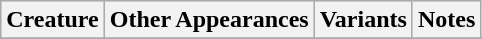<table class="wikitable">
<tr bgcolor="#CCCCCC">
<th>Creature</th>
<th>Other Appearances</th>
<th>Variants</th>
<th>Notes</th>
</tr>
<tr>
</tr>
</table>
